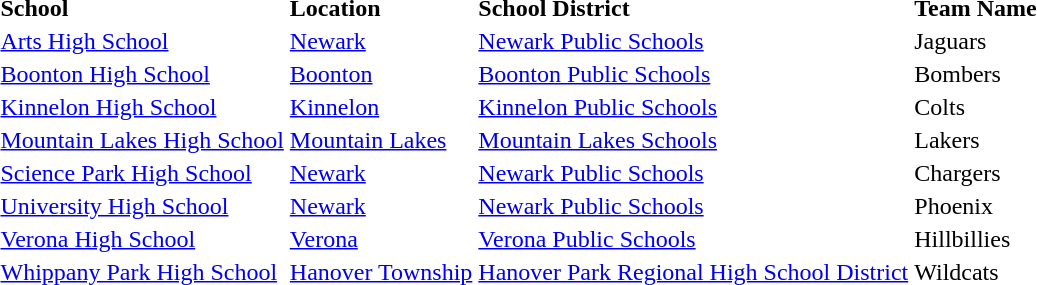<table>
<tr>
<td><strong>School</strong></td>
<td><strong>Location</strong></td>
<td><strong>School District</strong></td>
<td><strong>Team Name</strong></td>
</tr>
<tr>
<td><a href='#'>Arts High School</a></td>
<td><a href='#'>Newark</a></td>
<td><a href='#'>Newark Public Schools</a></td>
<td>Jaguars</td>
</tr>
<tr>
<td><a href='#'>Boonton High School</a></td>
<td><a href='#'>Boonton</a></td>
<td><a href='#'>Boonton Public Schools</a></td>
<td>Bombers</td>
</tr>
<tr>
<td><a href='#'>Kinnelon High School</a></td>
<td><a href='#'>Kinnelon</a></td>
<td><a href='#'>Kinnelon Public Schools</a></td>
<td>Colts</td>
</tr>
<tr>
<td><a href='#'>Mountain Lakes High School</a></td>
<td><a href='#'>Mountain Lakes</a></td>
<td><a href='#'>Mountain Lakes Schools</a></td>
<td>Lakers</td>
</tr>
<tr>
<td><a href='#'>Science Park High School</a></td>
<td><a href='#'>Newark</a></td>
<td><a href='#'>Newark Public Schools</a></td>
<td>Chargers</td>
</tr>
<tr>
<td><a href='#'>University High School</a></td>
<td><a href='#'>Newark</a></td>
<td><a href='#'>Newark Public Schools</a></td>
<td>Phoenix</td>
</tr>
<tr>
<td><a href='#'>Verona High School</a></td>
<td><a href='#'>Verona</a></td>
<td><a href='#'>Verona Public Schools</a></td>
<td>Hillbillies</td>
</tr>
<tr>
<td><a href='#'>Whippany Park High School</a></td>
<td><a href='#'>Hanover Township</a></td>
<td><a href='#'>Hanover Park Regional High School District</a></td>
<td>Wildcats</td>
</tr>
<tr>
</tr>
</table>
